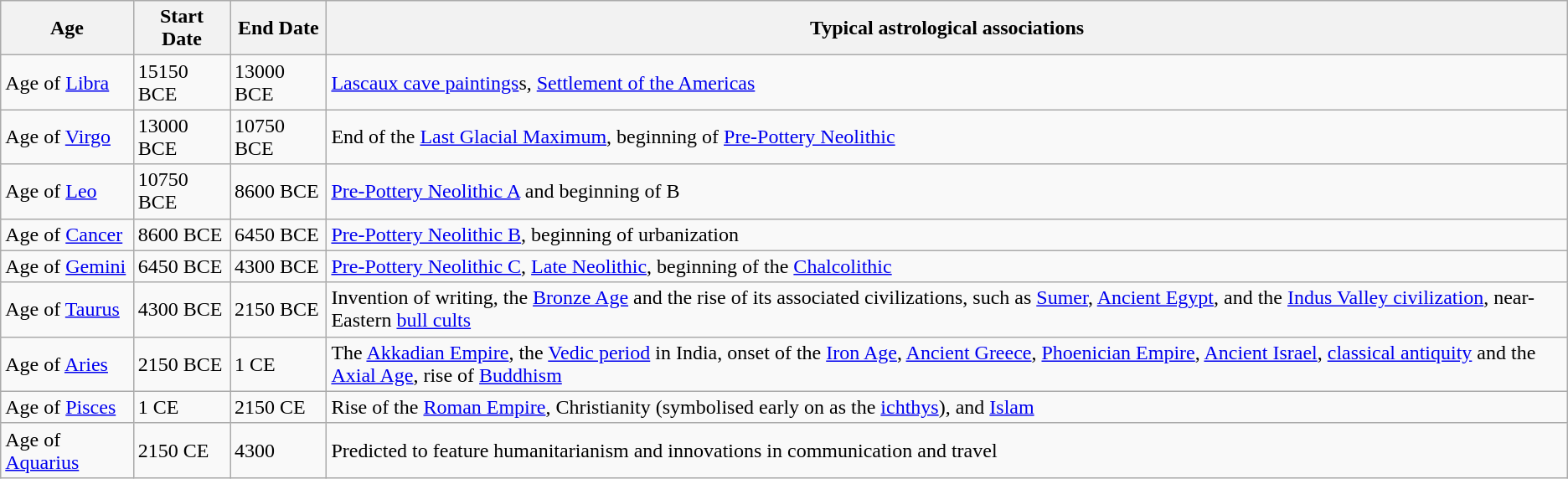<table class="wikitable">
<tr>
<th>Age</th>
<th>Start Date</th>
<th>End Date</th>
<th>Typical astrological associations</th>
</tr>
<tr>
<td>Age of <a href='#'>Libra</a></td>
<td>15150 BCE</td>
<td>13000 BCE</td>
<td><a href='#'>Lascaux cave paintings</a>s, <a href='#'>Settlement of the Americas</a></td>
</tr>
<tr>
<td>Age of <a href='#'>Virgo</a></td>
<td>13000 BCE</td>
<td>10750 BCE</td>
<td>End of the <a href='#'>Last Glacial Maximum</a>, beginning of <a href='#'>Pre-Pottery Neolithic</a></td>
</tr>
<tr>
<td>Age of <a href='#'>Leo</a></td>
<td>10750 BCE</td>
<td>8600 BCE</td>
<td><a href='#'>Pre-Pottery Neolithic A</a> and beginning of B</td>
</tr>
<tr>
<td>Age of <a href='#'>Cancer</a></td>
<td>8600 BCE</td>
<td>6450 BCE</td>
<td><a href='#'>Pre-Pottery Neolithic B</a>, beginning of urbanization</td>
</tr>
<tr>
<td>Age of <a href='#'>Gemini</a></td>
<td>6450 BCE</td>
<td>4300 BCE</td>
<td><a href='#'>Pre-Pottery Neolithic C</a>, <a href='#'>Late Neolithic</a>, beginning of the <a href='#'>Chalcolithic</a></td>
</tr>
<tr>
<td>Age of <a href='#'>Taurus</a></td>
<td>4300 BCE</td>
<td>2150 BCE</td>
<td>Invention of writing, the <a href='#'>Bronze Age</a> and the rise of its associated civilizations, such as <a href='#'>Sumer</a>, <a href='#'>Ancient Egypt</a>, and the <a href='#'>Indus Valley civilization</a>, near-Eastern <a href='#'>bull cults</a></td>
</tr>
<tr>
<td>Age of <a href='#'>Aries</a></td>
<td>2150 BCE</td>
<td>1 CE</td>
<td>The <a href='#'>Akkadian Empire</a>, the <a href='#'>Vedic period</a> in India, onset of the <a href='#'>Iron Age</a>, <a href='#'>Ancient Greece</a>, <a href='#'>Phoenician Empire</a>, <a href='#'>Ancient Israel</a>, <a href='#'>classical antiquity</a> and the <a href='#'>Axial Age</a>, rise of <a href='#'>Buddhism</a></td>
</tr>
<tr>
<td>Age of <a href='#'>Pisces</a></td>
<td>1 CE</td>
<td>2150 CE</td>
<td>Rise of the <a href='#'>Roman Empire</a>, Christianity (symbolised early on as the <a href='#'>ichthys</a>), and <a href='#'>Islam</a></td>
</tr>
<tr>
<td>Age of <a href='#'>Aquarius</a></td>
<td>2150 CE</td>
<td>4300</td>
<td>Predicted to feature humanitarianism and innovations in communication and travel</td>
</tr>
</table>
